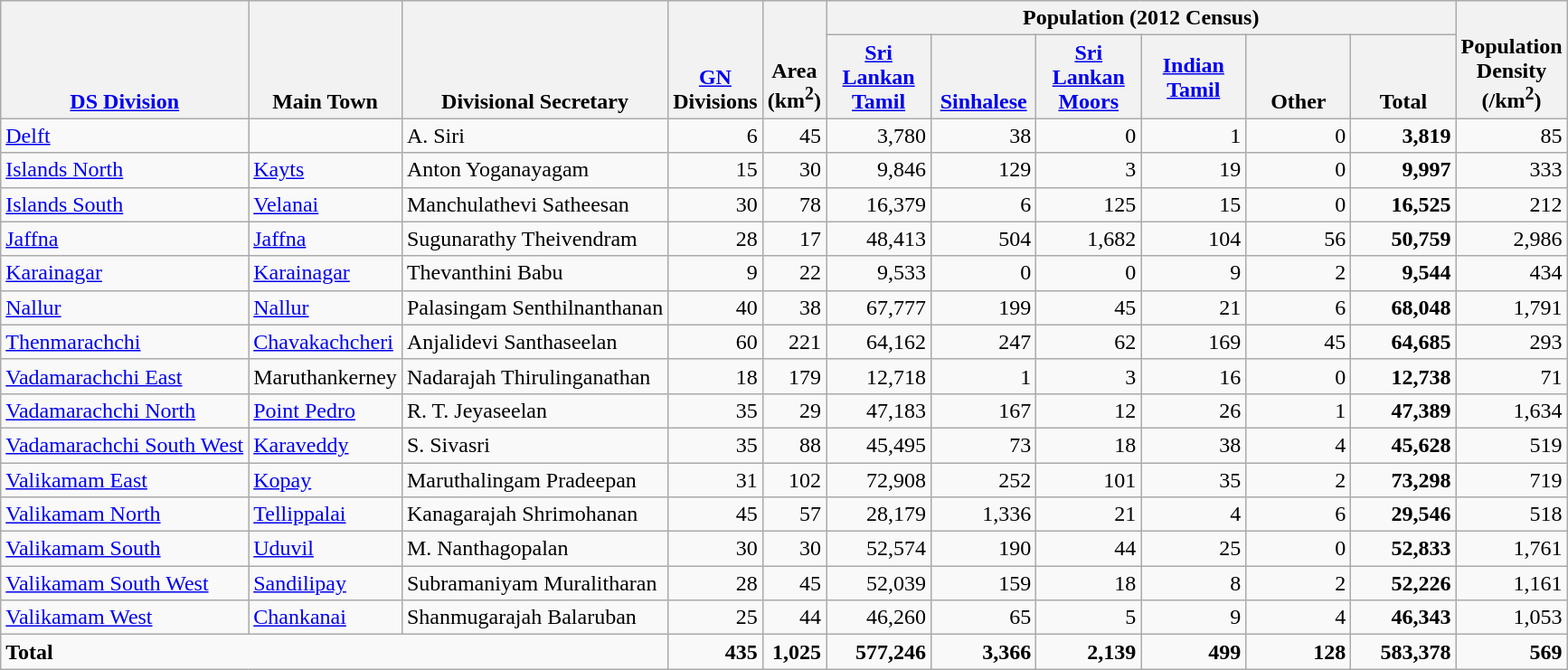<table class="wikitable sortable" style="text-align:right;">
<tr>
<th style="vertical-align:bottom;" rowspan=2><a href='#'>DS Division</a></th>
<th style="vertical-align:bottom;" rowspan=2>Main Town</th>
<th style="vertical-align:bottom;" rowspan=2>Divisional Secretary</th>
<th style="vertical-align:bottom;" rowspan=2><a href='#'>GN</a><br>Divisions<br></th>
<th style="vertical-align:bottom;" rowspan=2>Area<br>(km<sup>2</sup>)<br></th>
<th colspan=6>Population (2012 Census)</th>
<th style="vertical-align:bottom;" rowspan=2>Population<br>Density<br>(/km<sup>2</sup>)</th>
</tr>
<tr>
<th style="width:70px;"><a href='#'>Sri Lankan<br>Tamil</a></th>
<th style="vertical-align:bottom; width:70px;"><a href='#'>Sinhalese</a></th>
<th style="vertical-align:bottom; width:70px;"><a href='#'>Sri Lankan Moors</a></th>
<th style="width:70px;"><a href='#'>Indian<br>Tamil</a></th>
<th style="vertical-align:bottom; width:70px;">Other</th>
<th style="vertical-align:bottom; width:70px;">Total</th>
</tr>
<tr>
<td align=left><a href='#'>Delft</a></td>
<td></td>
<td align=left>A. Siri</td>
<td>6</td>
<td>45</td>
<td>3,780</td>
<td>38</td>
<td>0</td>
<td>1</td>
<td>0</td>
<td><strong>3,819</strong></td>
<td>85</td>
</tr>
<tr>
<td align=left><a href='#'>Islands North</a></td>
<td align=left><a href='#'>Kayts</a></td>
<td align=left>Anton Yoganayagam</td>
<td>15</td>
<td>30</td>
<td>9,846</td>
<td>129</td>
<td>3</td>
<td>19</td>
<td>0</td>
<td><strong>9,997</strong></td>
<td>333</td>
</tr>
<tr>
<td align=left><a href='#'>Islands South</a></td>
<td align=left><a href='#'>Velanai</a></td>
<td align=left>Manchulathevi Satheesan</td>
<td>30</td>
<td>78</td>
<td>16,379</td>
<td>6</td>
<td>125</td>
<td>15</td>
<td>0</td>
<td><strong>16,525</strong></td>
<td>212</td>
</tr>
<tr>
<td align=left><a href='#'>Jaffna</a></td>
<td align=left><a href='#'>Jaffna</a></td>
<td align=left>Sugunarathy Theivendram</td>
<td>28</td>
<td>17</td>
<td>48,413</td>
<td>504</td>
<td>1,682</td>
<td>104</td>
<td>56</td>
<td><strong>50,759</strong></td>
<td>2,986</td>
</tr>
<tr>
<td align=left><a href='#'>Karainagar</a></td>
<td align=left><a href='#'>Karainagar</a></td>
<td align=left>Thevanthini Babu</td>
<td>9</td>
<td>22</td>
<td>9,533</td>
<td>0</td>
<td>0</td>
<td>9</td>
<td>2</td>
<td><strong>9,544</strong></td>
<td>434</td>
</tr>
<tr>
<td align=left><a href='#'>Nallur</a></td>
<td align=left><a href='#'>Nallur</a></td>
<td align=left>Palasingam Senthilnanthanan</td>
<td>40</td>
<td>38</td>
<td>67,777</td>
<td>199</td>
<td>45</td>
<td>21</td>
<td>6</td>
<td><strong>68,048</strong></td>
<td>1,791</td>
</tr>
<tr>
<td align=left><a href='#'>Thenmarachchi</a></td>
<td align=left><a href='#'>Chavakachcheri</a></td>
<td align=left>Anjalidevi Santhaseelan</td>
<td>60</td>
<td>221</td>
<td>64,162</td>
<td>247</td>
<td>62</td>
<td>169</td>
<td>45</td>
<td><strong>64,685</strong></td>
<td>293</td>
</tr>
<tr>
<td align=left><a href='#'>Vadamarachchi East</a></td>
<td align=left>Maruthankerney</td>
<td align=left>Nadarajah Thirulinganathan</td>
<td>18</td>
<td>179</td>
<td>12,718</td>
<td>1</td>
<td>3</td>
<td>16</td>
<td>0</td>
<td><strong>12,738</strong></td>
<td>71</td>
</tr>
<tr>
<td align=left><a href='#'>Vadamarachchi North</a></td>
<td align=left><a href='#'>Point Pedro</a></td>
<td align=left>R. T. Jeyaseelan</td>
<td>35</td>
<td>29</td>
<td>47,183</td>
<td>167</td>
<td>12</td>
<td>26</td>
<td>1</td>
<td><strong>47,389</strong></td>
<td>1,634</td>
</tr>
<tr>
<td align=left><a href='#'>Vadamarachchi South West</a></td>
<td align=left><a href='#'>Karaveddy</a></td>
<td align=left>S. Sivasri</td>
<td>35</td>
<td>88</td>
<td>45,495</td>
<td>73</td>
<td>18</td>
<td>38</td>
<td>4</td>
<td><strong>45,628</strong></td>
<td>519</td>
</tr>
<tr>
<td align=left><a href='#'>Valikamam East</a></td>
<td align=left><a href='#'>Kopay</a></td>
<td align=left>Maruthalingam Pradeepan</td>
<td>31</td>
<td>102</td>
<td>72,908</td>
<td>252</td>
<td>101</td>
<td>35</td>
<td>2</td>
<td><strong>73,298</strong></td>
<td>719</td>
</tr>
<tr>
<td align=left><a href='#'>Valikamam North</a></td>
<td align=left><a href='#'>Tellippalai</a></td>
<td align=left>Kanagarajah Shrimohanan</td>
<td>45</td>
<td>57</td>
<td>28,179</td>
<td>1,336</td>
<td>21</td>
<td>4</td>
<td>6</td>
<td><strong>29,546</strong></td>
<td>518</td>
</tr>
<tr>
<td align=left><a href='#'>Valikamam South</a></td>
<td align=left><a href='#'>Uduvil</a></td>
<td align=left>M. Nanthagopalan</td>
<td>30</td>
<td>30</td>
<td>52,574</td>
<td>190</td>
<td>44</td>
<td>25</td>
<td>0</td>
<td><strong>52,833</strong></td>
<td>1,761</td>
</tr>
<tr>
<td align=left><a href='#'>Valikamam South West</a></td>
<td align=left><a href='#'>Sandilipay</a></td>
<td align=left>Subramaniyam Muralitharan</td>
<td>28</td>
<td>45</td>
<td>52,039</td>
<td>159</td>
<td>18</td>
<td>8</td>
<td>2</td>
<td><strong>52,226</strong></td>
<td>1,161</td>
</tr>
<tr>
<td align=left><a href='#'>Valikamam West</a></td>
<td align=left><a href='#'>Chankanai</a></td>
<td align=left>Shanmugarajah Balaruban</td>
<td>25</td>
<td>44</td>
<td>46,260</td>
<td>65</td>
<td>5</td>
<td>9</td>
<td>4</td>
<td><strong>46,343</strong></td>
<td>1,053</td>
</tr>
<tr style="font-weight:bold">
<td align=left colspan=3>Total</td>
<td>435</td>
<td>1,025</td>
<td>577,246</td>
<td>3,366</td>
<td>2,139</td>
<td>499</td>
<td>128</td>
<td>583,378</td>
<td>569</td>
</tr>
</table>
